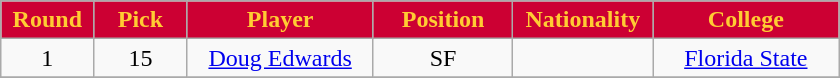<table class="wikitable sortable sortable">
<tr>
<th style="background:#C03; color:#FC3" width="10%">Round</th>
<th style="background:#C03; color:#FC3" width="10%">Pick</th>
<th style="background:#C03; color:#FC3" width="20%">Player</th>
<th style="background:#C03; color:#FC3" width="15%">Position</th>
<th style="background:#C03; color:#FC3" width="15%">Nationality</th>
<th style="background:#C03; color:#FC3" width="20%">College</th>
</tr>
<tr style="text-align: center">
<td>1</td>
<td>15</td>
<td><a href='#'>Doug Edwards</a></td>
<td>SF</td>
<td></td>
<td><a href='#'>Florida State</a></td>
</tr>
<tr style="text-align: center">
</tr>
</table>
